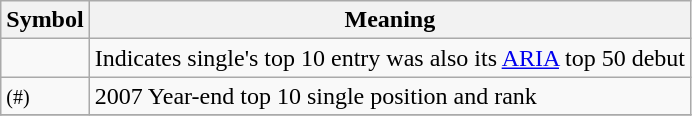<table Class="wikitable">
<tr>
<th>Symbol</th>
<th>Meaning</th>
</tr>
<tr '>
<td></td>
<td>Indicates single's top 10 entry was also its <a href='#'>ARIA</a> top 50 debut</td>
</tr>
<tr>
<td><small>(#)</small></td>
<td>2007 Year-end top 10 single position and rank </td>
</tr>
<tr>
</tr>
</table>
